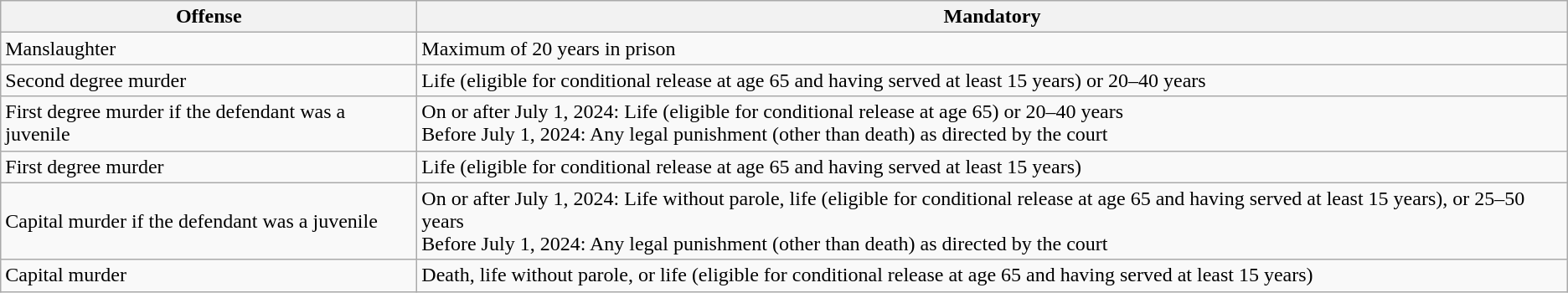<table class="wikitable">
<tr>
<th>Offense</th>
<th>Mandatory</th>
</tr>
<tr>
<td>Manslaughter</td>
<td>Maximum of 20 years in prison</td>
</tr>
<tr>
<td>Second degree murder</td>
<td>Life (eligible for conditional release at age 65 and having served at least 15 years) or 20–40 years</td>
</tr>
<tr>
<td>First degree murder if the defendant was a juvenile</td>
<td>On or after July 1, 2024: Life (eligible for conditional release at age 65) or 20–40 years<br>Before July 1, 2024: Any legal punishment (other than death) as directed by the court</td>
</tr>
<tr>
<td>First degree murder</td>
<td>Life (eligible for conditional release at age 65 and having served at least 15 years)</td>
</tr>
<tr>
<td>Capital murder if the defendant was a juvenile</td>
<td>On or after July 1, 2024: Life without parole, life (eligible for conditional release at age 65 and having served at least 15 years), or 25–50 years<br>Before July 1, 2024: Any legal punishment (other than death) as directed by the court</td>
</tr>
<tr>
<td>Capital murder</td>
<td>Death, life without parole, or life (eligible for conditional release at age 65 and having served at least 15 years)</td>
</tr>
</table>
